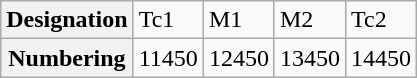<table class="wikitable">
<tr>
<th>Designation</th>
<td>Tc1</td>
<td>M1</td>
<td>M2</td>
<td>Tc2</td>
</tr>
<tr>
<th>Numbering</th>
<td>11450</td>
<td>12450</td>
<td>13450</td>
<td>14450</td>
</tr>
</table>
